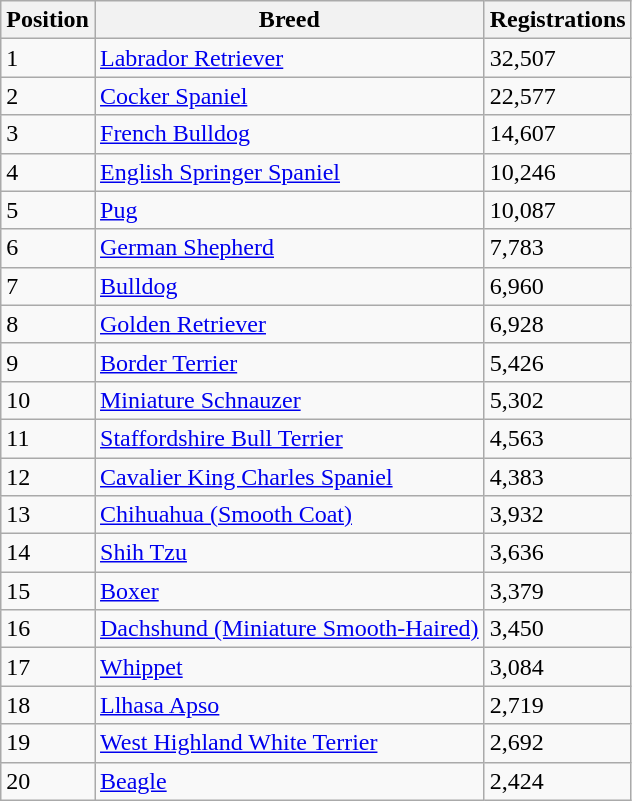<table class="wikitable sortable">
<tr>
<th>Position</th>
<th>Breed</th>
<th>Registrations</th>
</tr>
<tr>
<td>1</td>
<td><a href='#'>Labrador Retriever</a></td>
<td>32,507</td>
</tr>
<tr>
<td>2</td>
<td><a href='#'>Cocker Spaniel</a></td>
<td>22,577</td>
</tr>
<tr>
<td>3</td>
<td><a href='#'>French Bulldog</a></td>
<td>14,607</td>
</tr>
<tr>
<td>4</td>
<td><a href='#'>English Springer Spaniel</a></td>
<td>10,246</td>
</tr>
<tr>
<td>5</td>
<td><a href='#'>Pug</a></td>
<td>10,087</td>
</tr>
<tr>
<td>6</td>
<td><a href='#'>German Shepherd</a></td>
<td>7,783</td>
</tr>
<tr>
<td>7</td>
<td><a href='#'>Bulldog</a></td>
<td>6,960</td>
</tr>
<tr>
<td>8</td>
<td><a href='#'>Golden Retriever</a></td>
<td>6,928</td>
</tr>
<tr>
<td>9</td>
<td><a href='#'>Border Terrier</a></td>
<td>5,426</td>
</tr>
<tr>
<td>10</td>
<td><a href='#'>Miniature Schnauzer</a></td>
<td>5,302</td>
</tr>
<tr>
<td>11</td>
<td><a href='#'>Staffordshire Bull Terrier</a></td>
<td>4,563</td>
</tr>
<tr>
<td>12</td>
<td><a href='#'>Cavalier King Charles Spaniel</a></td>
<td>4,383</td>
</tr>
<tr>
<td>13</td>
<td><a href='#'>Chihuahua (Smooth Coat)</a></td>
<td>3,932</td>
</tr>
<tr>
<td>14</td>
<td><a href='#'>Shih Tzu</a></td>
<td>3,636</td>
</tr>
<tr>
<td>15</td>
<td><a href='#'>Boxer</a></td>
<td>3,379</td>
</tr>
<tr>
<td>16</td>
<td><a href='#'>Dachshund (Miniature Smooth-Haired)</a></td>
<td>3,450</td>
</tr>
<tr>
<td>17</td>
<td><a href='#'>Whippet</a></td>
<td>3,084</td>
</tr>
<tr>
<td>18</td>
<td><a href='#'>Llhasa Apso</a></td>
<td>2,719</td>
</tr>
<tr>
<td>19</td>
<td><a href='#'>West Highland White Terrier</a></td>
<td>2,692</td>
</tr>
<tr>
<td>20</td>
<td><a href='#'>Beagle</a></td>
<td>2,424</td>
</tr>
</table>
